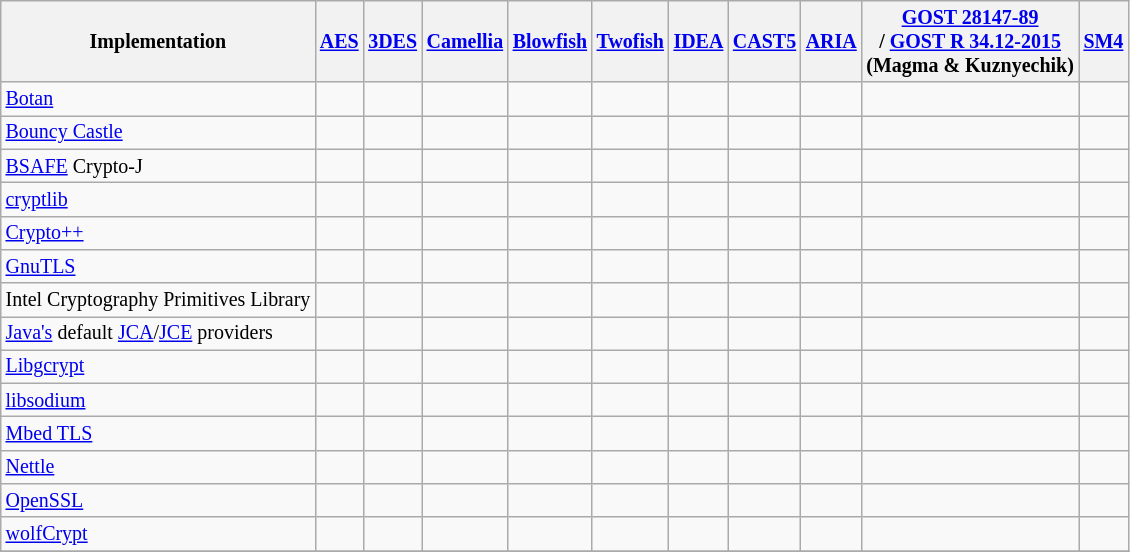<table class="wikitable sortable sort-under" style="text-align: left; font-size: smaller">
<tr>
<th>Implementation</th>
<th><a href='#'>AES</a></th>
<th><a href='#'>3DES</a></th>
<th><a href='#'>Camellia</a></th>
<th><a href='#'>Blowfish</a></th>
<th><a href='#'>Twofish</a></th>
<th><a href='#'>IDEA</a></th>
<th><a href='#'>CAST5</a></th>
<th><a href='#'>ARIA</a></th>
<th><a href='#'>GOST 28147-89</a><br>/ <a href='#'>GOST R 34.12-2015</a><br>(Magma & Kuznyechik)</th>
<th><a href='#'>SM4</a></th>
</tr>
<tr>
<td><a href='#'>Botan</a></td>
<td></td>
<td></td>
<td></td>
<td></td>
<td></td>
<td></td>
<td></td>
<td></td>
<td></td>
<td></td>
</tr>
<tr>
<td><a href='#'>Bouncy Castle</a></td>
<td></td>
<td></td>
<td></td>
<td></td>
<td></td>
<td></td>
<td></td>
<td></td>
<td></td>
<td></td>
</tr>
<tr>
<td><a href='#'>BSAFE</a> Crypto-J</td>
<td></td>
<td></td>
<td></td>
<td></td>
<td></td>
<td></td>
<td></td>
<td></td>
<td></td>
<td></td>
</tr>
<tr>
<td><a href='#'>cryptlib</a></td>
<td></td>
<td></td>
<td></td>
<td></td>
<td></td>
<td></td>
<td></td>
<td></td>
<td></td>
<td></td>
</tr>
<tr>
<td><a href='#'>Crypto++</a></td>
<td></td>
<td></td>
<td></td>
<td></td>
<td></td>
<td></td>
<td></td>
<td></td>
<td></td>
<td></td>
</tr>
<tr>
<td><a href='#'>GnuTLS</a></td>
<td></td>
<td></td>
<td></td>
<td></td>
<td></td>
<td></td>
<td></td>
<td></td>
<td></td>
<td></td>
</tr>
<tr>
<td>Intel Cryptography Primitives Library</td>
<td></td>
<td></td>
<td></td>
<td></td>
<td></td>
<td></td>
<td></td>
<td></td>
<td></td>
<td></td>
</tr>
<tr>
<td><a href='#'>Java's</a> default <a href='#'>JCA</a>/<a href='#'>JCE</a> providers</td>
<td></td>
<td></td>
<td></td>
<td></td>
<td></td>
<td></td>
<td></td>
<td></td>
<td></td>
<td></td>
</tr>
<tr>
<td><a href='#'>Libgcrypt</a></td>
<td></td>
<td></td>
<td></td>
<td></td>
<td></td>
<td></td>
<td></td>
<td></td>
<td></td>
<td></td>
</tr>
<tr>
<td><a href='#'>libsodium</a></td>
<td></td>
<td></td>
<td></td>
<td></td>
<td></td>
<td></td>
<td></td>
<td></td>
<td></td>
<td></td>
</tr>
<tr>
<td><a href='#'>Mbed TLS</a></td>
<td></td>
<td></td>
<td></td>
<td></td>
<td></td>
<td></td>
<td></td>
<td></td>
<td></td>
<td></td>
</tr>
<tr>
<td><a href='#'>Nettle</a></td>
<td></td>
<td></td>
<td></td>
<td></td>
<td></td>
<td></td>
<td></td>
<td></td>
<td></td>
<td></td>
</tr>
<tr>
<td><a href='#'>OpenSSL</a></td>
<td></td>
<td></td>
<td></td>
<td></td>
<td></td>
<td></td>
<td></td>
<td></td>
<td></td>
<td></td>
</tr>
<tr>
<td><a href='#'>wolfCrypt</a></td>
<td></td>
<td></td>
<td></td>
<td></td>
<td></td>
<td></td>
<td></td>
<td></td>
<td></td>
<td></td>
</tr>
<tr>
</tr>
</table>
